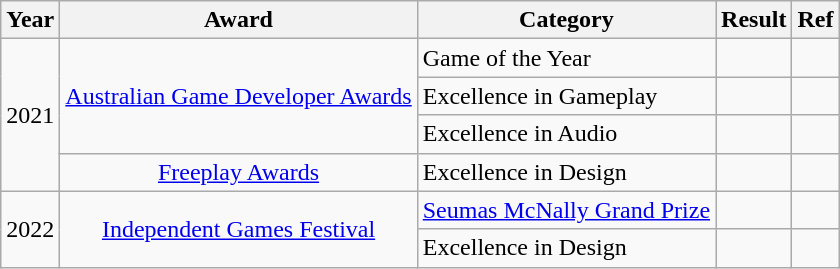<table class="wikitable sortable">
<tr>
<th>Year</th>
<th>Award</th>
<th>Category</th>
<th>Result</th>
<th>Ref</th>
</tr>
<tr>
<td style="text-align:center;" rowspan="4">2021</td>
<td style="text-align:center;" rowspan="3"><a href='#'>Australian Game Developer Awards</a></td>
<td>Game of the Year</td>
<td></td>
<td style="text-align:center;"></td>
</tr>
<tr>
<td>Excellence in Gameplay</td>
<td></td>
<td style="text-align:center;"></td>
</tr>
<tr>
<td>Excellence in Audio</td>
<td></td>
<td style="text-align:center;"></td>
</tr>
<tr>
<td style="text-align:center;"><a href='#'>Freeplay Awards</a></td>
<td>Excellence in Design</td>
<td></td>
<td style="text-align:center;"></td>
</tr>
<tr>
<td style="text-align:center;" rowspan="2">2022</td>
<td style="text-align:center;" rowspan="2"><a href='#'>Independent Games Festival</a></td>
<td><a href='#'>Seumas McNally Grand Prize</a></td>
<td></td>
<td style="text-align:center;"></td>
</tr>
<tr>
<td>Excellence in Design</td>
<td></td>
<td style="text-align:center;"></td>
</tr>
</table>
